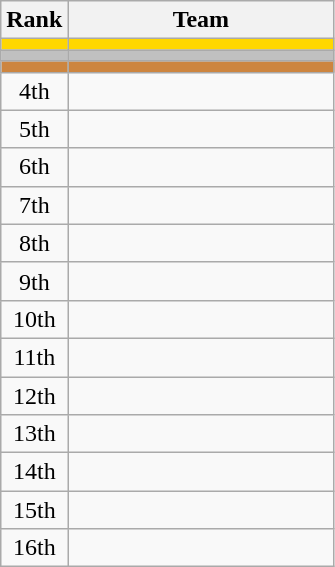<table class=wikitable style="text-align:center;">
<tr>
<th>Rank</th>
<th width=170>Team</th>
</tr>
<tr bgcolor=gold>
<td></td>
<td align=left></td>
</tr>
<tr bgcolor=silver>
<td></td>
<td align=left></td>
</tr>
<tr bgcolor=peru>
<td></td>
<td align=left></td>
</tr>
<tr>
<td>4th</td>
<td align=left></td>
</tr>
<tr>
<td>5th</td>
<td align=left></td>
</tr>
<tr>
<td>6th</td>
<td align=left></td>
</tr>
<tr>
<td>7th</td>
<td align=left></td>
</tr>
<tr>
<td>8th</td>
<td align=left></td>
</tr>
<tr>
<td>9th</td>
<td align=left></td>
</tr>
<tr>
<td>10th</td>
<td align=left></td>
</tr>
<tr>
<td>11th</td>
<td align=left></td>
</tr>
<tr>
<td>12th</td>
<td align=left></td>
</tr>
<tr>
<td>13th</td>
<td align=left></td>
</tr>
<tr>
<td>14th</td>
<td align=left></td>
</tr>
<tr>
<td>15th</td>
<td align=left></td>
</tr>
<tr>
<td>16th</td>
<td align=left></td>
</tr>
</table>
